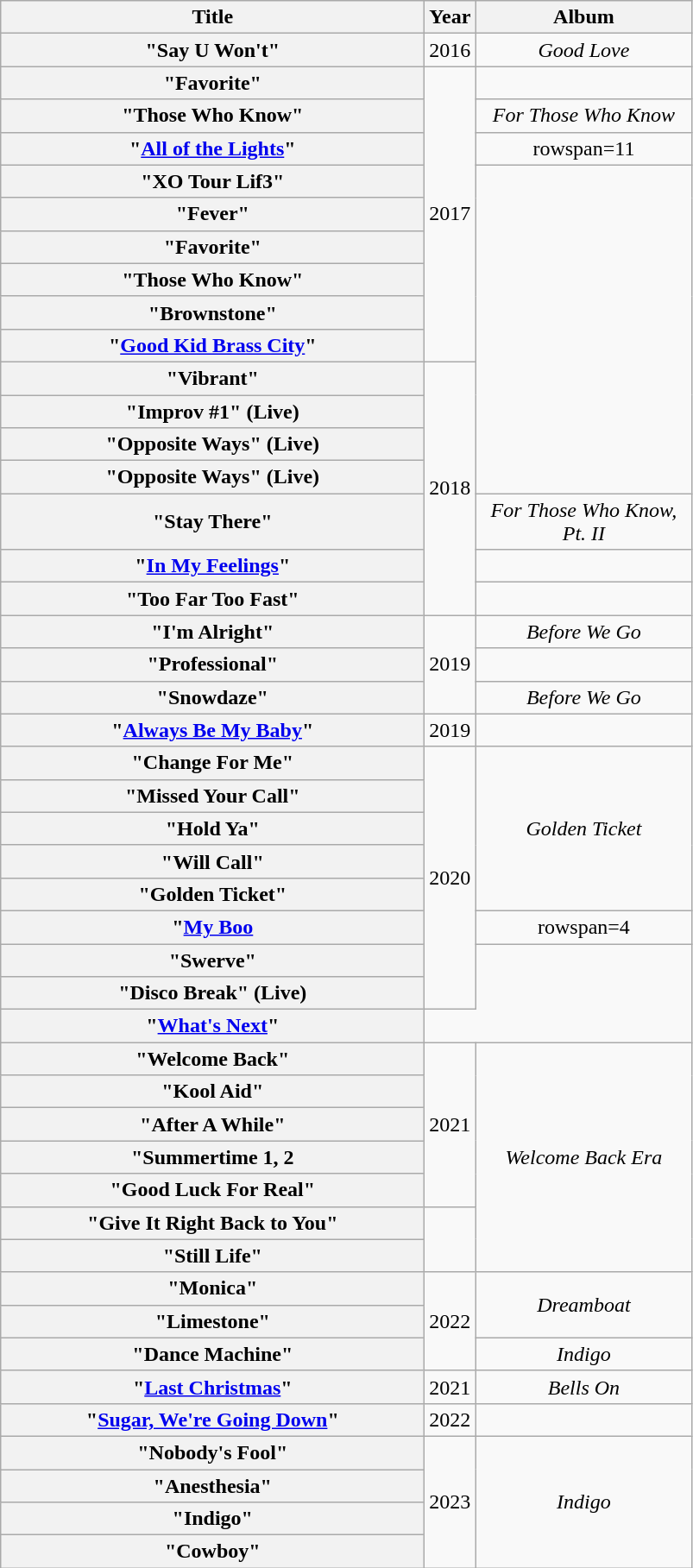<table class="wikitable plainrowheaders" style="text-align:center;">
<tr>
<th style="width:20em;">Title</th>
<th style="width:1em;">Year</th>
<th style="width:10em;">Album</th>
</tr>
<tr>
<th scope="row">"Say U Won't"</th>
<td>2016</td>
<td><em>Good Love</em></td>
</tr>
<tr>
<th scope="row">"Favorite"</th>
<td rowspan=9>2017</td>
<td></td>
</tr>
<tr>
<th scope="row">"Those Who Know"</th>
<td><em>For Those Who Know</em></td>
</tr>
<tr>
<th scope="row">"<a href='#'>All of the Lights</a>"<br> </th>
<td>rowspan=11 </td>
</tr>
<tr>
<th scope="row">"XO Tour Lif3"</th>
</tr>
<tr>
<th scope="row">"Fever"</th>
</tr>
<tr>
<th scope="row">"Favorite"<br> </th>
</tr>
<tr>
<th scope="row">"Those Who Know"</th>
</tr>
<tr>
<th scope="row">"Brownstone"<br> </th>
</tr>
<tr>
<th scope="row">"<a href='#'>Good Kid Brass City</a>"</th>
</tr>
<tr>
<th scope="row">"Vibrant"<br> </th>
<td rowspan=7>2018</td>
</tr>
<tr>
<th scope="row">"Improv #1" (Live)<br> </th>
</tr>
<tr>
<th scope="row">"Opposite Ways" (Live)</th>
</tr>
<tr>
<th scope="row">"Opposite Ways" (Live)<br> </th>
</tr>
<tr>
<th scope="row">"Stay There"<br> </th>
<td><em>For Those Who Know, Pt. II</em></td>
</tr>
<tr>
<th scope="row">"<a href='#'>In My Feelings</a>"</th>
<td></td>
</tr>
<tr>
<th scope="row">"Too Far Too Fast"</th>
</tr>
<tr>
<th scope="row">"I'm Alright"<br> </th>
<td rowspan=3>2019</td>
<td><em>Before We Go</em></td>
</tr>
<tr>
<th scope="row">"Professional"<br> </th>
</tr>
<tr>
<th scope="row">"Snowdaze"<br> </th>
<td><em>Before We Go</em></td>
</tr>
<tr>
<th scope="row">"<a href='#'>Always Be My Baby</a>"</th>
<td>2019</td>
<td></td>
</tr>
<tr>
<th scope="row">"Change For Me"<br> </th>
<td rowspan=8>2020</td>
<td rowspan=5><em>Golden Ticket</em></td>
</tr>
<tr>
<th scope="row">"Missed Your Call"<br> </th>
</tr>
<tr>
<th scope="row">"Hold Ya"<br> </th>
</tr>
<tr>
<th scope="row">"Will Call"<br> </th>
</tr>
<tr>
<th scope="row">"Golden Ticket"<br> </th>
</tr>
<tr>
<th scope="row">"<a href='#'>My Boo</a></th>
<td>rowspan=4 </td>
</tr>
<tr>
<th scope="row">"Swerve"<br> </th>
</tr>
<tr>
<th scope="row">"Disco Break" (Live)<br> </th>
</tr>
<tr>
<th scope="row">"<a href='#'>What's Next</a>"</th>
</tr>
<tr>
<th scope="row">"Welcome Back"</th>
<td rowspan=5>2021</td>
<td rowspan=7><em>Welcome Back Era</em></td>
</tr>
<tr>
<th scope="row">"Kool Aid"<br> </th>
</tr>
<tr>
<th scope="row">"After A While"<br> </th>
</tr>
<tr>
<th scope="row">"Summertime 1, 2<br> </th>
</tr>
<tr>
<th scope="row">"Good Luck For Real" <br> </th>
</tr>
<tr>
<th scope="row">"Give It Right Back to You" <br> </th>
</tr>
<tr>
<th scope="row">"Still Life"<br> </th>
</tr>
<tr>
<th scope="row">"Monica"<br> </th>
<td rowspan=3>2022</td>
<td rowspan=2><em>Dreamboat</em></td>
</tr>
<tr>
<th scope="row">"Limestone"<br> </th>
</tr>
<tr>
<th scope="row">"Dance Machine"<br> </th>
<td><em>Indigo</em></td>
</tr>
<tr>
<th scope="row">"<a href='#'>Last Christmas</a>"</th>
<td>2021</td>
<td><em>Bells On</em></td>
</tr>
<tr>
<th scope="row">"<a href='#'>Sugar, We're Going Down</a>"</th>
<td>2022</td>
</tr>
<tr>
<th scope="row">"Nobody's Fool"<br> </th>
<td rowspan=4>2023</td>
<td rowspan=4><em>Indigo</em></td>
</tr>
<tr>
<th scope="row">"Anesthesia"</th>
</tr>
<tr>
<th scope="row">"Indigo"</th>
</tr>
<tr>
<th scope="row">"Cowboy"</th>
</tr>
</table>
